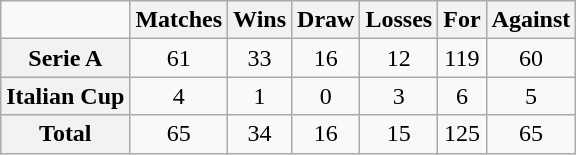<table class="wikitable" style="text-align: center;">
<tr>
<td></td>
<th>Matches</th>
<th>Wins</th>
<th>Draw</th>
<th>Losses</th>
<th>For</th>
<th>Against</th>
</tr>
<tr>
<th>Serie A</th>
<td>61</td>
<td>33</td>
<td>16</td>
<td>12</td>
<td>119</td>
<td>60</td>
</tr>
<tr>
<th>Italian Cup</th>
<td>4</td>
<td>1</td>
<td>0</td>
<td>3</td>
<td>6</td>
<td>5</td>
</tr>
<tr>
<th>Total</th>
<td>65</td>
<td>34</td>
<td>16</td>
<td>15</td>
<td>125</td>
<td>65</td>
</tr>
</table>
